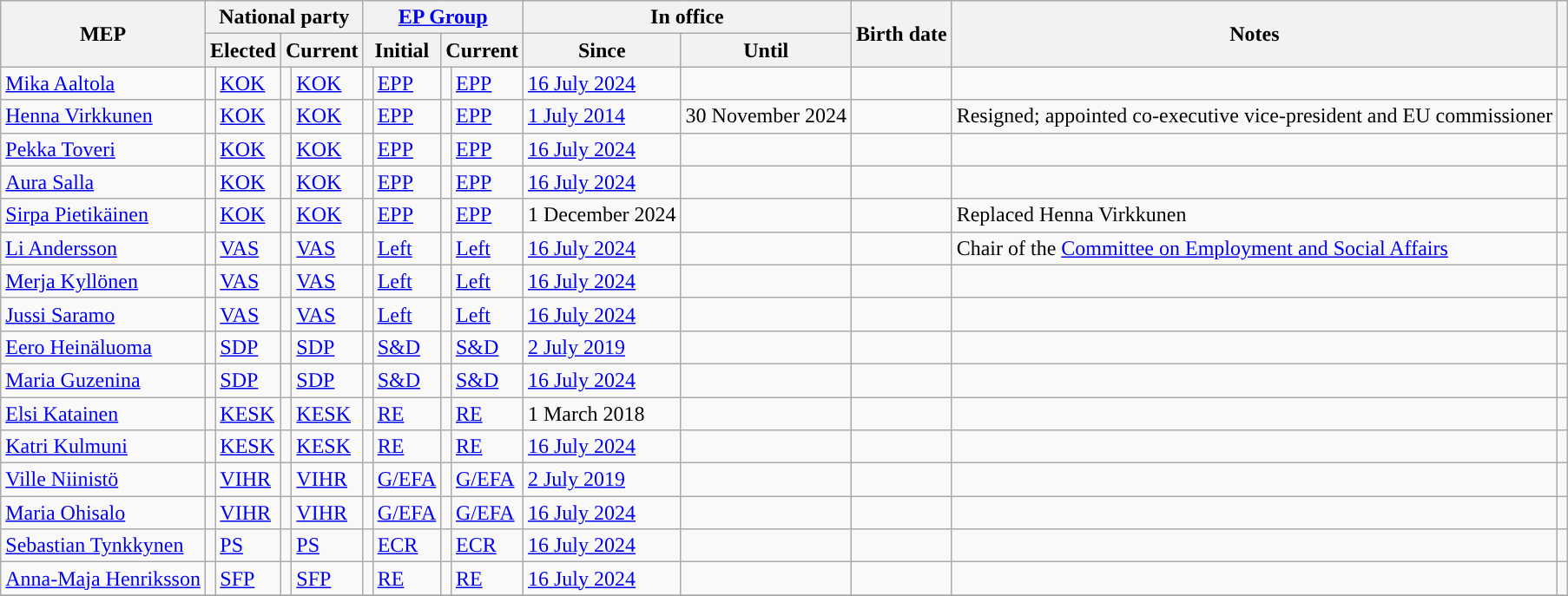<table class="wikitable sortable" style="text-align:left">
<tr>
<th rowspan="2">MEP</th>
<th colspan="4">National party</th>
<th colspan="4"><a href='#'>EP Group</a></th>
<th colspan="2">In office</th>
<th rowspan="2">Birth date</th>
<th rowspan="2">Notes</th>
<th rowspan="2" class="unsortable"></th>
</tr>
<tr>
<th colspan="2">Elected</th>
<th colspan="2">Current</th>
<th colspan="2">Initial</th>
<th colspan="2">Current</th>
<th>Since</th>
<th>Until</th>
</tr>
<tr>
<td><a href='#'>Mika Aaltola</a></td>
<td style="background: "></td>
<td><a href='#'>KOK</a></td>
<td style="background: "></td>
<td><a href='#'>KOK</a></td>
<td style="background: "></td>
<td><a href='#'>EPP</a></td>
<td style="background: "></td>
<td><a href='#'>EPP</a></td>
<td><a href='#'>16 July 2024</a></td>
<td></td>
<td></td>
<td></td>
<td></td>
</tr>
<tr>
<td><a href='#'>Henna Virkkunen</a></td>
<td style="background: "></td>
<td><a href='#'>KOK</a></td>
<td style="background: "></td>
<td><a href='#'>KOK</a></td>
<td style="background: "></td>
<td><a href='#'>EPP</a></td>
<td style="background: "></td>
<td><a href='#'>EPP</a></td>
<td><a href='#'>1 July 2014</a></td>
<td>30 November 2024</td>
<td></td>
<td>Resigned; appointed co-executive vice-president and EU commissioner</td>
<td></td>
</tr>
<tr>
<td><a href='#'>Pekka Toveri</a></td>
<td style="background: "></td>
<td><a href='#'>KOK</a></td>
<td style="background: "></td>
<td><a href='#'>KOK</a></td>
<td style="background: "></td>
<td><a href='#'>EPP</a></td>
<td style="background: "></td>
<td><a href='#'>EPP</a></td>
<td><a href='#'>16 July 2024</a></td>
<td></td>
<td></td>
<td></td>
<td></td>
</tr>
<tr>
<td><a href='#'>Aura Salla</a></td>
<td style="background: "></td>
<td><a href='#'>KOK</a></td>
<td style="background: "></td>
<td><a href='#'>KOK</a></td>
<td style="background: "></td>
<td><a href='#'>EPP</a></td>
<td style="background: "></td>
<td><a href='#'>EPP</a></td>
<td><a href='#'>16 July 2024</a></td>
<td></td>
<td></td>
<td></td>
<td></td>
</tr>
<tr>
<td><a href='#'>Sirpa Pietikäinen</a></td>
<td style="background: "></td>
<td><a href='#'>KOK</a></td>
<td style="background: "></td>
<td><a href='#'>KOK</a></td>
<td style="background: "></td>
<td><a href='#'>EPP</a></td>
<td style="background: "></td>
<td><a href='#'>EPP</a></td>
<td>1 December 2024</td>
<td></td>
<td></td>
<td>Replaced Henna Virkkunen</td>
</tr>
<tr>
<td><a href='#'>Li Andersson</a></td>
<td style="background: "></td>
<td><a href='#'>VAS</a></td>
<td style="background: "></td>
<td><a href='#'>VAS</a></td>
<td style="background: "></td>
<td><a href='#'>Left</a></td>
<td style="background: "></td>
<td><a href='#'>Left</a></td>
<td><a href='#'>16 July 2024</a></td>
<td></td>
<td></td>
<td>Chair of the <a href='#'>Committee on Employment and Social Affairs</a></td>
<td></td>
</tr>
<tr>
<td><a href='#'>Merja Kyllönen</a></td>
<td style="background: "></td>
<td><a href='#'>VAS</a></td>
<td style="background: "></td>
<td><a href='#'>VAS</a></td>
<td style="background: "></td>
<td><a href='#'>Left</a></td>
<td style="background: "></td>
<td><a href='#'>Left</a></td>
<td><a href='#'>16 July 2024</a></td>
<td></td>
<td></td>
<td></td>
<td></td>
</tr>
<tr>
<td><a href='#'>Jussi Saramo</a></td>
<td style="background: "></td>
<td><a href='#'>VAS</a></td>
<td style="background: "></td>
<td><a href='#'>VAS</a></td>
<td style="background: "></td>
<td><a href='#'>Left</a></td>
<td style="background: "></td>
<td><a href='#'>Left</a></td>
<td><a href='#'>16 July 2024</a></td>
<td></td>
<td></td>
<td></td>
<td></td>
</tr>
<tr>
<td><a href='#'>Eero Heinäluoma</a></td>
<td style="background: "></td>
<td><a href='#'>SDP</a></td>
<td style="background: "></td>
<td><a href='#'>SDP</a></td>
<td style="background: "></td>
<td><a href='#'>S&D</a></td>
<td style="background: "></td>
<td><a href='#'>S&D</a></td>
<td><a href='#'>2 July 2019</a></td>
<td></td>
<td></td>
<td></td>
<td></td>
</tr>
<tr>
<td><a href='#'>Maria Guzenina</a></td>
<td style="background: "></td>
<td><a href='#'>SDP</a></td>
<td style="background: "></td>
<td><a href='#'>SDP</a></td>
<td style="background: "></td>
<td><a href='#'>S&D</a></td>
<td style="background: "></td>
<td><a href='#'>S&D</a></td>
<td><a href='#'>16 July 2024</a></td>
<td></td>
<td></td>
<td></td>
<td></td>
</tr>
<tr>
<td><a href='#'>Elsi Katainen</a></td>
<td style="background: "></td>
<td><a href='#'>KESK</a></td>
<td style="background: "></td>
<td><a href='#'>KESK</a></td>
<td style="background: "></td>
<td><a href='#'>RE</a></td>
<td style="background: "></td>
<td><a href='#'>RE</a></td>
<td>1 March 2018</td>
<td></td>
<td></td>
<td></td>
<td></td>
</tr>
<tr>
<td><a href='#'>Katri Kulmuni</a></td>
<td style="background: "></td>
<td><a href='#'>KESK</a></td>
<td style="background: "></td>
<td><a href='#'>KESK</a></td>
<td style="background: "></td>
<td><a href='#'>RE</a></td>
<td style="background: "></td>
<td><a href='#'>RE</a></td>
<td><a href='#'>16 July 2024</a></td>
<td></td>
<td></td>
<td></td>
<td></td>
</tr>
<tr>
<td><a href='#'>Ville Niinistö</a></td>
<td style="background: "></td>
<td><a href='#'>VIHR</a></td>
<td style="background: "></td>
<td><a href='#'>VIHR</a></td>
<td style="background: "></td>
<td><a href='#'>G/EFA</a></td>
<td style="background: "></td>
<td><a href='#'>G/EFA</a></td>
<td><a href='#'>2 July 2019</a></td>
<td></td>
<td></td>
<td></td>
<td></td>
</tr>
<tr>
<td><a href='#'>Maria Ohisalo</a></td>
<td style="background: "></td>
<td><a href='#'>VIHR</a></td>
<td style="background: "></td>
<td><a href='#'>VIHR</a></td>
<td style="background: "></td>
<td><a href='#'>G/EFA</a></td>
<td style="background: "></td>
<td><a href='#'>G/EFA</a></td>
<td><a href='#'>16 July 2024</a></td>
<td></td>
<td></td>
<td></td>
<td></td>
</tr>
<tr>
<td><a href='#'>Sebastian Tynkkynen</a></td>
<td style="background: "></td>
<td><a href='#'>PS</a></td>
<td style="background: "></td>
<td><a href='#'>PS</a></td>
<td style="background: "></td>
<td><a href='#'>ECR</a></td>
<td style="background: "></td>
<td><a href='#'>ECR</a></td>
<td><a href='#'>16 July 2024</a></td>
<td></td>
<td></td>
<td></td>
<td></td>
</tr>
<tr>
<td><a href='#'>Anna-Maja Henriksson</a></td>
<td style="background: "></td>
<td><a href='#'>SFP</a></td>
<td style="background: "></td>
<td><a href='#'>SFP</a></td>
<td style="background: "></td>
<td><a href='#'>RE</a></td>
<td style="background: "></td>
<td><a href='#'>RE</a></td>
<td><a href='#'>16 July 2024</a></td>
<td></td>
<td></td>
<td></td>
<td></td>
</tr>
<tr>
</tr>
</table>
